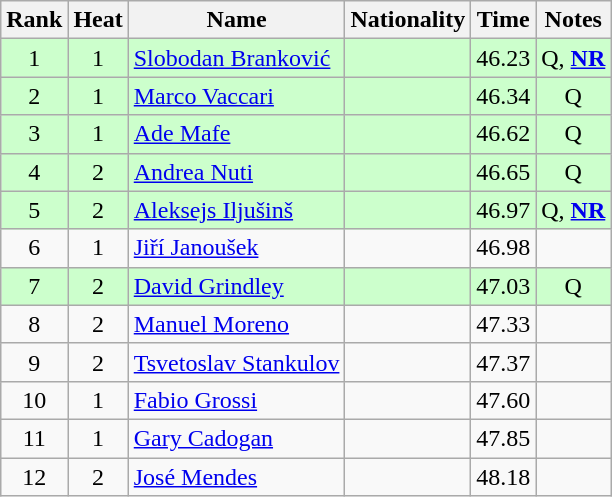<table class="wikitable sortable" style="text-align:center">
<tr>
<th>Rank</th>
<th>Heat</th>
<th>Name</th>
<th>Nationality</th>
<th>Time</th>
<th>Notes</th>
</tr>
<tr bgcolor=ccffcc>
<td>1</td>
<td>1</td>
<td align="left"><a href='#'>Slobodan Branković</a></td>
<td align=left></td>
<td>46.23</td>
<td>Q, <strong><a href='#'>NR</a></strong></td>
</tr>
<tr bgcolor=ccffcc>
<td>2</td>
<td>1</td>
<td align="left"><a href='#'>Marco Vaccari</a></td>
<td align=left></td>
<td>46.34</td>
<td>Q</td>
</tr>
<tr bgcolor=ccffcc>
<td>3</td>
<td>1</td>
<td align="left"><a href='#'>Ade Mafe</a></td>
<td align=left></td>
<td>46.62</td>
<td>Q</td>
</tr>
<tr bgcolor=ccffcc>
<td>4</td>
<td>2</td>
<td align="left"><a href='#'>Andrea Nuti</a></td>
<td align=left></td>
<td>46.65</td>
<td>Q</td>
</tr>
<tr bgcolor=ccffcc>
<td>5</td>
<td>2</td>
<td align="left"><a href='#'>Aleksejs Iljušinš</a></td>
<td align=left></td>
<td>46.97</td>
<td>Q, <strong><a href='#'>NR</a></strong></td>
</tr>
<tr>
<td>6</td>
<td>1</td>
<td align="left"><a href='#'>Jiří Janoušek</a></td>
<td align=left></td>
<td>46.98</td>
<td></td>
</tr>
<tr bgcolor=ccffcc>
<td>7</td>
<td>2</td>
<td align="left"><a href='#'>David Grindley</a></td>
<td align=left></td>
<td>47.03</td>
<td>Q</td>
</tr>
<tr>
<td>8</td>
<td>2</td>
<td align="left"><a href='#'>Manuel Moreno</a></td>
<td align=left></td>
<td>47.33</td>
<td></td>
</tr>
<tr>
<td>9</td>
<td>2</td>
<td align="left"><a href='#'>Tsvetoslav Stankulov</a></td>
<td align=left></td>
<td>47.37</td>
<td></td>
</tr>
<tr>
<td>10</td>
<td>1</td>
<td align="left"><a href='#'>Fabio Grossi</a></td>
<td align=left></td>
<td>47.60</td>
<td></td>
</tr>
<tr>
<td>11</td>
<td>1</td>
<td align="left"><a href='#'>Gary Cadogan</a></td>
<td align=left></td>
<td>47.85</td>
<td></td>
</tr>
<tr>
<td>12</td>
<td>2</td>
<td align="left"><a href='#'>José Mendes</a></td>
<td align=left></td>
<td>48.18</td>
<td></td>
</tr>
</table>
